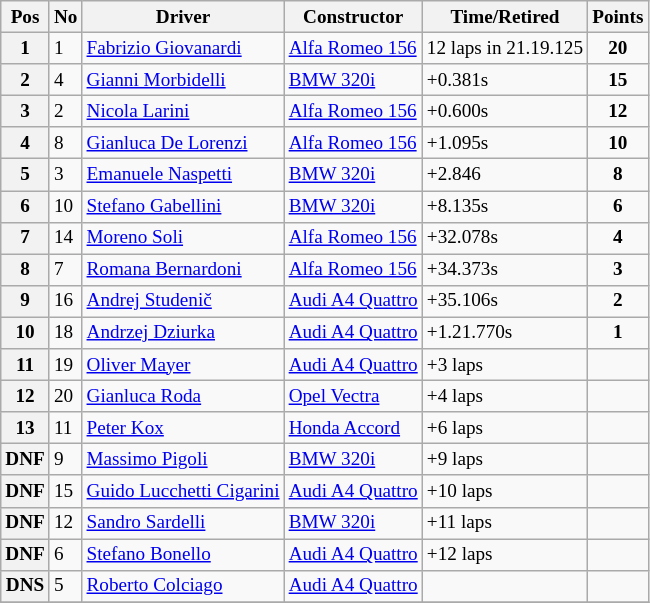<table class="wikitable" style="font-size: 80%;">
<tr>
<th>Pos</th>
<th>No</th>
<th>Driver</th>
<th>Constructor</th>
<th>Time/Retired</th>
<th>Points</th>
</tr>
<tr>
<th>1</th>
<td>1</td>
<td> <a href='#'>Fabrizio Giovanardi</a></td>
<td><a href='#'>Alfa Romeo 156</a></td>
<td>12 laps in 21.19.125</td>
<td style="text-align:center"><strong>20</strong></td>
</tr>
<tr>
<th>2</th>
<td>4</td>
<td> <a href='#'>Gianni Morbidelli</a></td>
<td><a href='#'>BMW 320i</a></td>
<td>+0.381s</td>
<td style="text-align:center"><strong>15</strong></td>
</tr>
<tr>
<th>3</th>
<td>2</td>
<td> <a href='#'>Nicola Larini</a></td>
<td><a href='#'>Alfa Romeo 156</a></td>
<td>+0.600s</td>
<td style="text-align:center"><strong>12</strong></td>
</tr>
<tr>
<th>4</th>
<td>8</td>
<td> <a href='#'>Gianluca De Lorenzi</a></td>
<td><a href='#'>Alfa Romeo 156</a></td>
<td>+1.095s</td>
<td style="text-align:center"><strong>10</strong></td>
</tr>
<tr>
<th>5</th>
<td>3</td>
<td> <a href='#'>Emanuele Naspetti</a></td>
<td><a href='#'>BMW 320i</a></td>
<td>+2.846</td>
<td style="text-align:center"><strong>8</strong></td>
</tr>
<tr>
<th>6</th>
<td>10</td>
<td> <a href='#'>Stefano Gabellini</a></td>
<td><a href='#'>BMW 320i</a></td>
<td>+8.135s</td>
<td style="text-align:center"><strong>6</strong></td>
</tr>
<tr>
<th>7</th>
<td>14</td>
<td> <a href='#'>Moreno Soli</a></td>
<td><a href='#'>Alfa Romeo 156</a></td>
<td>+32.078s</td>
<td style="text-align:center"><strong>4</strong></td>
</tr>
<tr>
<th>8</th>
<td>7</td>
<td> <a href='#'>Romana Bernardoni</a></td>
<td><a href='#'>Alfa Romeo 156</a></td>
<td>+34.373s</td>
<td style="text-align:center"><strong>3</strong></td>
</tr>
<tr>
<th>9</th>
<td>16</td>
<td> <a href='#'>Andrej Studenič</a></td>
<td><a href='#'>Audi A4 Quattro</a></td>
<td>+35.106s</td>
<td style="text-align:center"><strong>2</strong></td>
</tr>
<tr>
<th>10</th>
<td>18</td>
<td> <a href='#'>Andrzej Dziurka</a></td>
<td><a href='#'>Audi A4 Quattro</a></td>
<td>+1.21.770s</td>
<td style="text-align:center"><strong>1</strong></td>
</tr>
<tr>
<th>11</th>
<td>19</td>
<td> <a href='#'>Oliver Mayer</a></td>
<td><a href='#'>Audi A4 Quattro</a></td>
<td>+3 laps</td>
<td></td>
</tr>
<tr>
<th>12</th>
<td>20</td>
<td> <a href='#'>Gianluca Roda</a></td>
<td><a href='#'>Opel Vectra</a></td>
<td>+4 laps</td>
<td></td>
</tr>
<tr>
<th>13</th>
<td>11</td>
<td> <a href='#'>Peter Kox</a></td>
<td><a href='#'>Honda Accord</a></td>
<td>+6 laps</td>
<td></td>
</tr>
<tr>
<th>DNF</th>
<td>9</td>
<td> <a href='#'>Massimo Pigoli</a></td>
<td><a href='#'>BMW 320i</a></td>
<td>+9 laps</td>
<td></td>
</tr>
<tr>
<th>DNF</th>
<td>15</td>
<td> <a href='#'>Guido Lucchetti Cigarini</a></td>
<td><a href='#'>Audi A4 Quattro</a></td>
<td>+10 laps</td>
<td></td>
</tr>
<tr>
<th>DNF</th>
<td>12</td>
<td> <a href='#'>Sandro Sardelli</a></td>
<td><a href='#'>BMW 320i</a></td>
<td>+11 laps</td>
<td></td>
</tr>
<tr>
<th>DNF</th>
<td>6</td>
<td> <a href='#'>Stefano Bonello</a></td>
<td><a href='#'>Audi A4 Quattro</a></td>
<td>+12 laps</td>
<td></td>
</tr>
<tr>
<th>DNS</th>
<td>5</td>
<td> <a href='#'>Roberto Colciago</a></td>
<td><a href='#'>Audi A4 Quattro</a></td>
<td></td>
<td></td>
</tr>
<tr>
</tr>
</table>
